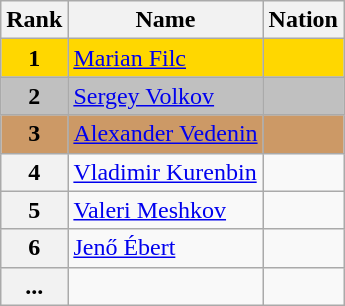<table class="wikitable">
<tr>
<th>Rank</th>
<th>Name</th>
<th>Nation</th>
</tr>
<tr bgcolor="gold">
<td align="center"><strong>1</strong></td>
<td><a href='#'>Marian Filc</a></td>
<td></td>
</tr>
<tr bgcolor="silver">
<td align="center"><strong>2</strong></td>
<td><a href='#'>Sergey Volkov</a></td>
<td></td>
</tr>
<tr bgcolor="cc9966">
<td align="center"><strong>3</strong></td>
<td><a href='#'>Alexander Vedenin</a></td>
<td></td>
</tr>
<tr>
<th>4</th>
<td><a href='#'>Vladimir Kurenbin</a></td>
<td></td>
</tr>
<tr>
<th>5</th>
<td><a href='#'>Valeri Meshkov</a></td>
<td></td>
</tr>
<tr>
<th>6</th>
<td><a href='#'>Jenő Ébert</a></td>
<td></td>
</tr>
<tr>
<th>...</th>
<td></td>
<td></td>
</tr>
</table>
